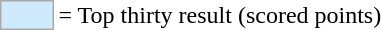<table style="background:transparent;">
<tr>
<td style="background-color:#cfeaff; border:1px solid #aaaaaa; width:2em;"></td>
<td>= Top thirty result (scored points)</td>
</tr>
</table>
